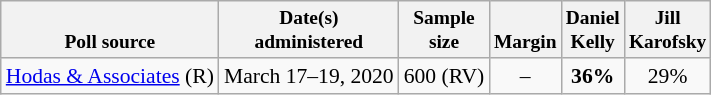<table class="wikitable" style="font-size:90%;text-align:center;">
<tr valign="bottom" style="font-size:90%;">
<th>Poll source</th>
<th>Date(s)<br>administered</th>
<th>Sample<br>size</th>
<th>Margin<br></th>
<th>Daniel<br>Kelly</th>
<th>Jill<br>Karofsky</th>
</tr>
<tr>
<td style="text-align:left;"><a href='#'>Hodas & Associates</a> (R)</td>
<td>March 17–19, 2020</td>
<td>600 (RV)</td>
<td>–</td>
<td><strong>36%</strong></td>
<td>29%</td>
</tr>
</table>
